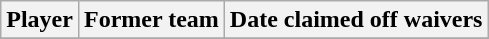<table class="wikitable">
<tr>
<th>Player</th>
<th>Former team</th>
<th>Date claimed off waivers</th>
</tr>
<tr>
</tr>
</table>
